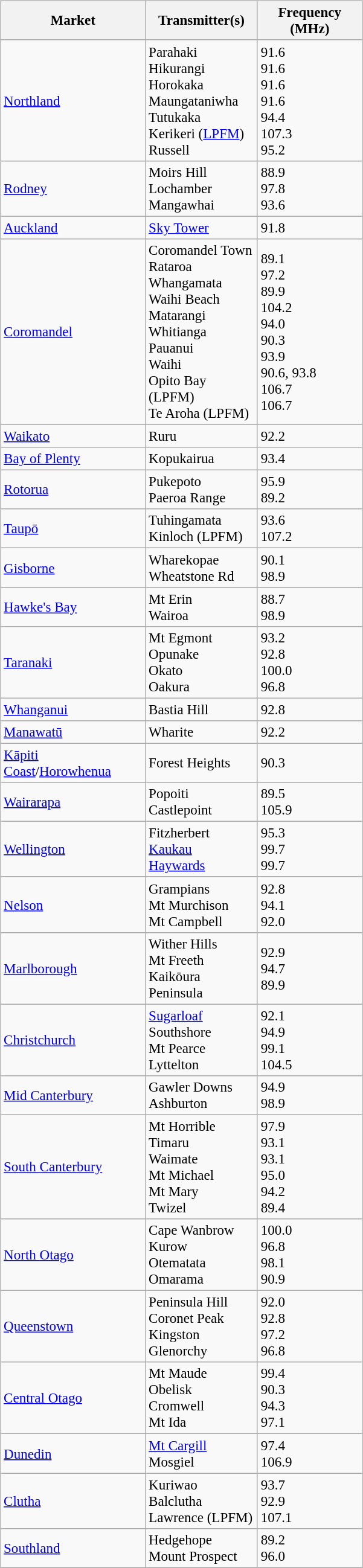<table class="wikitable" style="font-size:96%; float:right; width:400px;">
<tr>
<th>Market</th>
<th>Transmitter(s)</th>
<th>Frequency (MHz)</th>
</tr>
<tr>
<td><a href='#'>Northland</a></td>
<td>Parahaki<br>Hikurangi<br>Horokaka<br>Maungataniwha<br>Tutukaka<br>Kerikeri (<a href='#'>LPFM</a>)<br>Russell</td>
<td>91.6<br>91.6<br>91.6<br>91.6<br>94.4<br>107.3<br>95.2</td>
</tr>
<tr>
<td><a href='#'>Rodney</a></td>
<td>Moirs Hill<br>Lochamber<br>Mangawhai</td>
<td>88.9<br>97.8<br>93.6</td>
</tr>
<tr>
<td><a href='#'>Auckland</a></td>
<td><a href='#'>Sky Tower</a></td>
<td>91.8</td>
</tr>
<tr>
<td><a href='#'>Coromandel</a></td>
<td>Coromandel Town<br>Rataroa<br>Whangamata<br>Waihi Beach<br>Matarangi<br>Whitianga<br>Pauanui<br>Waihi<br>Opito Bay (LPFM)<br>Te Aroha (LPFM)</td>
<td>89.1 <br>97.2 <br>89.9 <br>104.2 <br>94.0 <br>90.3 <br>93.9 <br>90.6, 93.8<br>106.7<br>106.7</td>
</tr>
<tr>
<td><a href='#'>Waikato</a></td>
<td>Ruru</td>
<td>92.2</td>
</tr>
<tr>
<td><a href='#'>Bay of Plenty</a></td>
<td>Kopukairua</td>
<td>93.4</td>
</tr>
<tr>
<td><a href='#'>Rotorua</a></td>
<td>Pukepoto<br>Paeroa Range</td>
<td>95.9 <br>89.2</td>
</tr>
<tr>
<td><a href='#'>Taupō</a></td>
<td>Tuhingamata<br>Kinloch (LPFM)</td>
<td>93.6<br>107.2</td>
</tr>
<tr>
<td><a href='#'>Gisborne</a></td>
<td>Wharekopae<br>Wheatstone Rd</td>
<td>90.1<br>98.9</td>
</tr>
<tr>
<td><a href='#'>Hawke's Bay</a></td>
<td>Mt Erin<br>Wairoa</td>
<td>88.7<br>98.9</td>
</tr>
<tr>
<td><a href='#'>Taranaki</a></td>
<td>Mt Egmont<br>Opunake<br>Okato<br>Oakura</td>
<td>93.2<br>92.8<br>100.0<br>96.8</td>
</tr>
<tr>
<td><a href='#'>Whanganui</a></td>
<td>Bastia Hill</td>
<td>92.8</td>
</tr>
<tr>
<td><a href='#'>Manawatū</a></td>
<td>Wharite</td>
<td>92.2</td>
</tr>
<tr>
<td><a href='#'>Kāpiti Coast</a>/<a href='#'>Horowhenua</a></td>
<td>Forest Heights</td>
<td>90.3</td>
</tr>
<tr>
<td><a href='#'>Wairarapa</a></td>
<td>Popoiti<br>Castlepoint</td>
<td>89.5 <br>105.9</td>
</tr>
<tr>
<td><a href='#'>Wellington</a></td>
<td>Fitzherbert<br><a href='#'>Kaukau</a><br><a href='#'>Haywards</a></td>
<td>95.3<br>99.7<br>99.7</td>
</tr>
<tr>
<td><a href='#'>Nelson</a></td>
<td>Grampians <br>Mt Murchison <br>Mt Campbell</td>
<td>92.8 <br>94.1<br>92.0</td>
</tr>
<tr>
<td><a href='#'>Marlborough</a></td>
<td>Wither Hills<br>Mt Freeth<br>Kaikōura Peninsula</td>
<td>92.9<br>94.7<br>89.9</td>
</tr>
<tr>
<td><a href='#'>Christchurch</a></td>
<td><a href='#'>Sugarloaf</a><br>Southshore<br>Mt Pearce<br>Lyttelton</td>
<td>92.1<br>94.9 <br>99.1<br>104.5</td>
</tr>
<tr>
<td><a href='#'>Mid Canterbury</a></td>
<td>Gawler Downs<br>Ashburton</td>
<td>94.9<br>98.9</td>
</tr>
<tr>
<td><a href='#'>South Canterbury</a></td>
<td>Mt Horrible<br>Timaru<br>Waimate<br>Mt Michael<br>Mt Mary<br>Twizel</td>
<td>97.9<br>93.1 <br>93.1<br>95.0<br>94.2<br>89.4</td>
</tr>
<tr>
<td><a href='#'>North Otago</a></td>
<td>Cape Wanbrow<br>Kurow<br>Otematata<br>Omarama</td>
<td>100.0<br>96.8<br>98.1<br>90.9</td>
</tr>
<tr>
<td><a href='#'>Queenstown</a></td>
<td>Peninsula Hill<br>Coronet Peak<br>Kingston<br>Glenorchy</td>
<td>92.0<br>92.8<br>97.2<br>96.8</td>
</tr>
<tr>
<td><a href='#'>Central Otago</a></td>
<td>Mt Maude<br>Obelisk <br>Cromwell <br>Mt Ida</td>
<td>99.4<br>90.3<br>94.3 <br>97.1</td>
</tr>
<tr>
<td><a href='#'>Dunedin</a></td>
<td><a href='#'>Mt Cargill</a> <br>Mosgiel</td>
<td>97.4 <br>106.9</td>
</tr>
<tr>
<td><a href='#'>Clutha</a></td>
<td>Kuriwao<br>Balclutha<br>Lawrence (LPFM)</td>
<td>93.7 <br>92.9 <br>107.1</td>
</tr>
<tr>
<td><a href='#'>Southland</a></td>
<td>Hedgehope<br>Mount Prospect</td>
<td>89.2 <br>96.0</td>
</tr>
</table>
